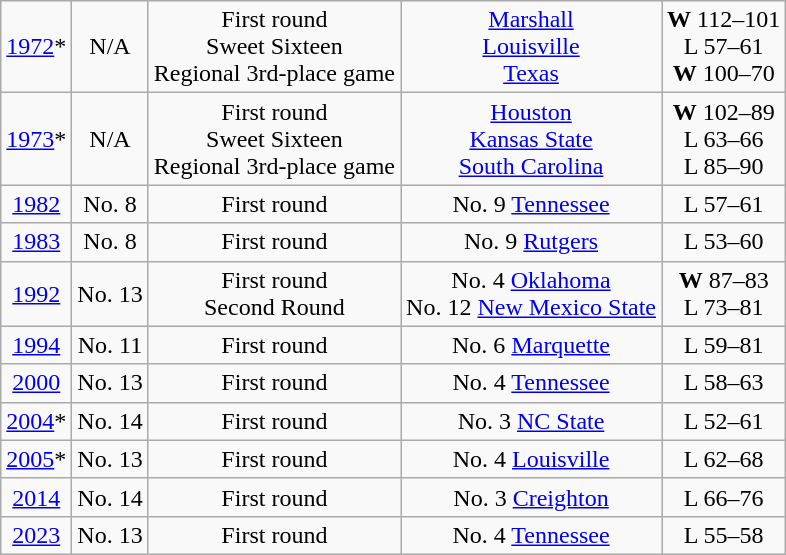<table class="wikitable">
<tr align="center">
<td><a href='#'>1972</a>*</td>
<td>N/A</td>
<td>First round<br>Sweet Sixteen<br>Regional 3rd-place game</td>
<td><a href='#'>Marshall</a><br><a href='#'>Louisville</a><br><a href='#'>Texas</a></td>
<td><strong>W</strong> 112–101<br>L 57–61<br><strong>W</strong> 100–70</td>
</tr>
<tr align="center">
<td><a href='#'>1973</a>*</td>
<td>N/A</td>
<td>First round<br>Sweet Sixteen<br>Regional 3rd-place game</td>
<td><a href='#'>Houston</a><br><a href='#'>Kansas State</a><br><a href='#'>South Carolina</a></td>
<td><strong>W</strong> 102–89<br>L 63–66<br>L 85–90</td>
</tr>
<tr align="center">
<td><a href='#'>1982</a></td>
<td>No. 8</td>
<td>First round</td>
<td>No. 9 <a href='#'>Tennessee</a></td>
<td>L 57–61</td>
</tr>
<tr align="center">
<td><a href='#'>1983</a></td>
<td>No. 8</td>
<td>First round</td>
<td>No. 9 <a href='#'>Rutgers</a></td>
<td>L 53–60</td>
</tr>
<tr align="center">
<td><a href='#'>1992</a></td>
<td>No. 13</td>
<td>First round<br>Second Round</td>
<td>No. 4 <a href='#'>Oklahoma</a><br>No. 12 <a href='#'>New Mexico State</a></td>
<td><strong>W</strong> 87–83<br>L 73–81</td>
</tr>
<tr align="center">
<td><a href='#'>1994</a></td>
<td>No. 11</td>
<td>First round</td>
<td>No. 6 <a href='#'>Marquette</a></td>
<td>L 59–81</td>
</tr>
<tr align="center">
<td><a href='#'>2000</a></td>
<td>No. 13</td>
<td>First round</td>
<td>No. 4 <a href='#'>Tennessee</a></td>
<td>L 58–63</td>
</tr>
<tr align="center">
<td><a href='#'>2004</a>*</td>
<td>No. 14</td>
<td>First round</td>
<td>No. 3 <a href='#'>NC State</a></td>
<td>L 52–61</td>
</tr>
<tr align="center">
<td><a href='#'>2005</a>*</td>
<td>No. 13</td>
<td>First round</td>
<td>No. 4 <a href='#'>Louisville</a></td>
<td>L 62–68</td>
</tr>
<tr align="center">
<td><a href='#'>2014</a></td>
<td>No. 14</td>
<td>First round</td>
<td>No. 3 <a href='#'>Creighton</a></td>
<td>L 66–76</td>
</tr>
<tr align="center">
<td><a href='#'>2023</a></td>
<td>No. 13</td>
<td>First round</td>
<td>No. 4 <a href='#'>Tennessee</a></td>
<td>L 55–58</td>
</tr>
</table>
